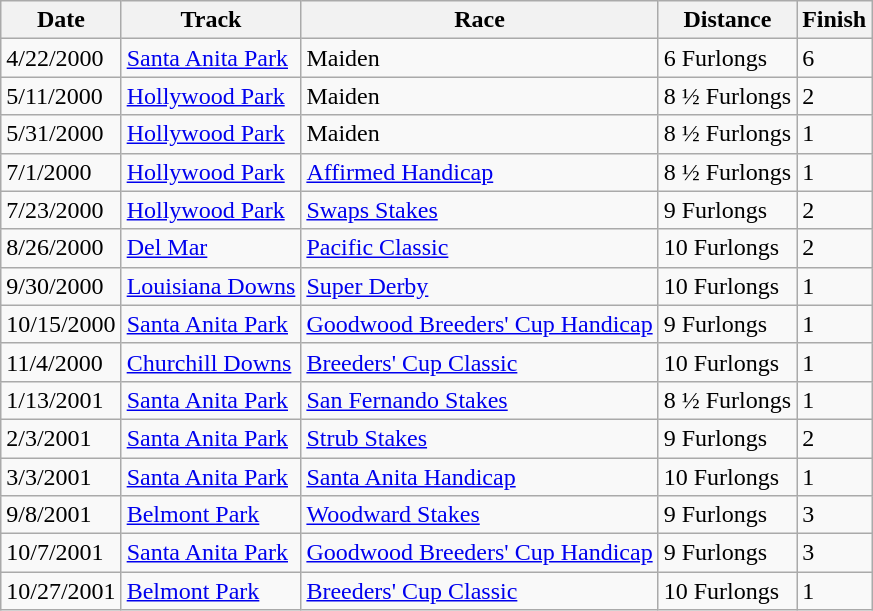<table class="wikitable sortable">
<tr>
<th>Date</th>
<th>Track</th>
<th>Race</th>
<th>Distance</th>
<th>Finish</th>
</tr>
<tr>
<td>4/22/2000</td>
<td><a href='#'>Santa Anita Park</a></td>
<td>Maiden</td>
<td>6 Furlongs</td>
<td>6</td>
</tr>
<tr>
<td>5/11/2000</td>
<td><a href='#'>Hollywood Park</a></td>
<td>Maiden</td>
<td>8 ½ Furlongs</td>
<td>2</td>
</tr>
<tr>
<td>5/31/2000</td>
<td><a href='#'>Hollywood Park</a></td>
<td>Maiden</td>
<td>8 ½ Furlongs</td>
<td>1</td>
</tr>
<tr>
<td>7/1/2000</td>
<td><a href='#'>Hollywood Park</a></td>
<td><a href='#'>Affirmed Handicap</a></td>
<td>8 ½ Furlongs</td>
<td>1</td>
</tr>
<tr>
<td>7/23/2000</td>
<td><a href='#'>Hollywood Park</a></td>
<td><a href='#'>Swaps Stakes</a></td>
<td>9 Furlongs</td>
<td>2</td>
</tr>
<tr>
<td>8/26/2000</td>
<td><a href='#'>Del Mar</a></td>
<td><a href='#'>Pacific Classic</a></td>
<td>10 Furlongs</td>
<td>2</td>
</tr>
<tr>
<td>9/30/2000</td>
<td><a href='#'>Louisiana Downs</a></td>
<td><a href='#'>Super Derby</a></td>
<td>10 Furlongs</td>
<td>1</td>
</tr>
<tr>
<td>10/15/2000</td>
<td><a href='#'>Santa Anita Park</a></td>
<td><a href='#'>Goodwood Breeders' Cup Handicap</a></td>
<td>9 Furlongs</td>
<td>1</td>
</tr>
<tr>
<td>11/4/2000</td>
<td><a href='#'>Churchill Downs</a></td>
<td><a href='#'>Breeders' Cup Classic</a></td>
<td>10 Furlongs</td>
<td>1</td>
</tr>
<tr>
<td>1/13/2001</td>
<td><a href='#'>Santa Anita Park</a></td>
<td><a href='#'>San Fernando Stakes</a></td>
<td>8 ½ Furlongs</td>
<td>1</td>
</tr>
<tr>
<td>2/3/2001</td>
<td><a href='#'>Santa Anita Park</a></td>
<td><a href='#'>Strub Stakes</a></td>
<td>9 Furlongs</td>
<td>2</td>
</tr>
<tr>
<td>3/3/2001</td>
<td><a href='#'>Santa Anita Park</a></td>
<td><a href='#'>Santa Anita Handicap</a></td>
<td>10 Furlongs</td>
<td>1</td>
</tr>
<tr>
<td>9/8/2001</td>
<td><a href='#'>Belmont Park</a></td>
<td><a href='#'>Woodward Stakes</a></td>
<td>9 Furlongs</td>
<td>3</td>
</tr>
<tr>
<td>10/7/2001</td>
<td><a href='#'>Santa Anita Park</a></td>
<td><a href='#'>Goodwood Breeders' Cup Handicap</a></td>
<td>9 Furlongs</td>
<td>3</td>
</tr>
<tr>
<td>10/27/2001</td>
<td><a href='#'>Belmont Park</a></td>
<td><a href='#'>Breeders' Cup Classic</a></td>
<td>10 Furlongs</td>
<td>1</td>
</tr>
</table>
